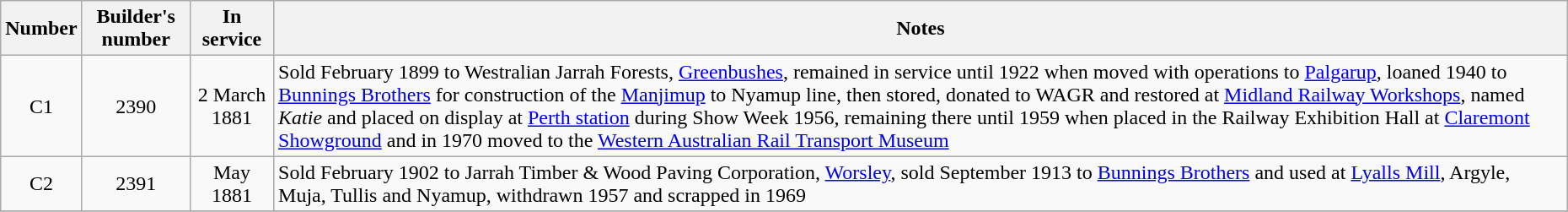<table cellpadding="2">
<tr>
<td><br><table class="wikitable sortable">
<tr>
<th>Number</th>
<th>Builder's number</th>
<th>In service</th>
<th>Notes</th>
</tr>
<tr>
<td align=center>C1</td>
<td align=center>2390</td>
<td align=center>2 March 1881</td>
<td>Sold February 1899 to Westralian Jarrah Forests, <a href='#'>Greenbushes</a>, remained in service until 1922 when moved with operations to <a href='#'>Palgarup</a>, loaned 1940 to <a href='#'>Bunnings Brothers</a> for construction of the <a href='#'>Manjimup</a> to Nyamup line, then stored, donated to WAGR and restored at <a href='#'>Midland Railway Workshops</a>, named <em>Katie</em> and placed on display at <a href='#'>Perth station</a> during Show Week 1956, remaining there until 1959 when placed in the Railway Exhibition Hall at <a href='#'>Claremont Showground</a> and in 1970 moved to the <a href='#'>Western Australian Rail Transport Museum</a></td>
</tr>
<tr>
<td align=center>C2</td>
<td align=center>2391</td>
<td align=center>May 1881</td>
<td>Sold February 1902 to Jarrah Timber & Wood Paving Corporation, <a href='#'>Worsley</a>, sold September 1913 to <a href='#'>Bunnings Brothers</a> and used at <a href='#'>Lyalls Mill</a>, Argyle, Muja, Tullis and Nyamup, withdrawn 1957 and scrapped in 1969</td>
</tr>
<tr>
</tr>
</table>
</td>
</tr>
</table>
